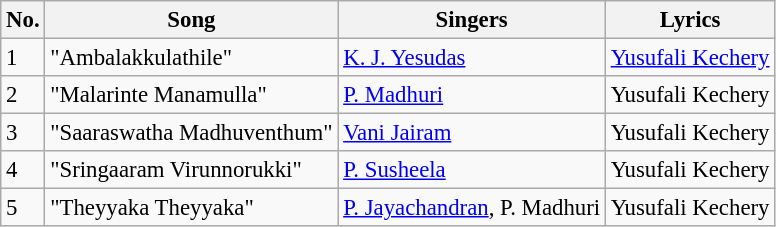<table class="wikitable" style="font-size:95%;">
<tr>
<th>No.</th>
<th>Song</th>
<th>Singers</th>
<th>Lyrics</th>
</tr>
<tr>
<td>1</td>
<td>"Ambalakkulathile"</td>
<td><a href='#'>K. J. Yesudas</a></td>
<td><a href='#'>Yusufali Kechery</a></td>
</tr>
<tr>
<td>2</td>
<td>"Malarinte Manamulla"</td>
<td><a href='#'>P. Madhuri</a></td>
<td>Yusufali Kechery</td>
</tr>
<tr>
<td>3</td>
<td>"Saaraswatha Madhuventhum"</td>
<td><a href='#'>Vani Jairam</a></td>
<td>Yusufali Kechery</td>
</tr>
<tr>
<td>4</td>
<td>"Sringaaram Virunnorukki"</td>
<td><a href='#'>P. Susheela</a></td>
<td>Yusufali Kechery</td>
</tr>
<tr>
<td>5</td>
<td>"Theyyaka Theyyaka"</td>
<td><a href='#'>P. Jayachandran</a>, P. Madhuri</td>
<td>Yusufali Kechery</td>
</tr>
</table>
